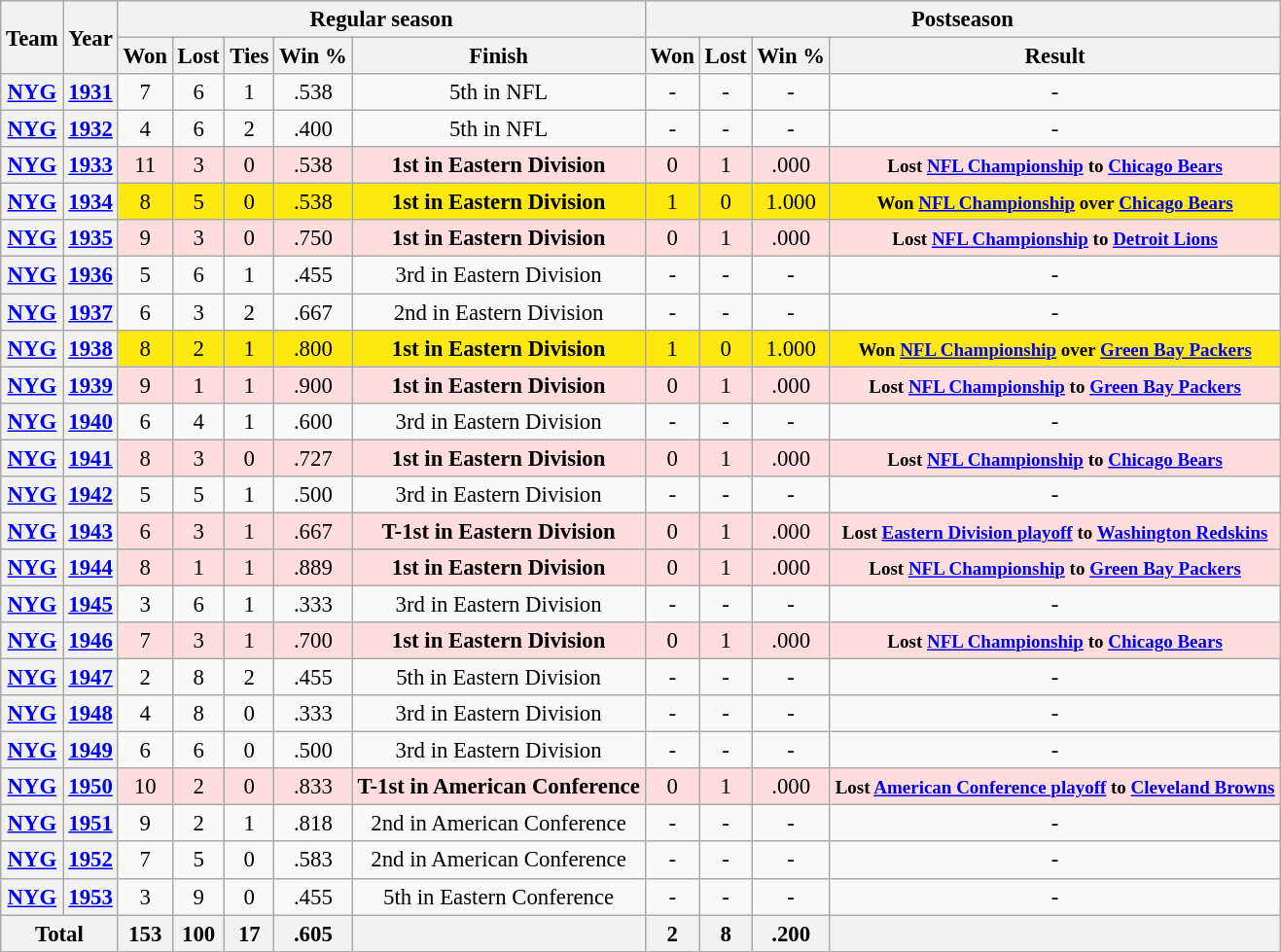<table class="wikitable" style="font-size: 95%; text-align:center;">
<tr>
<th rowspan="2">Team</th>
<th rowspan="2">Year</th>
<th colspan="5">Regular season</th>
<th colspan="4">Postseason</th>
</tr>
<tr>
<th>Won</th>
<th>Lost</th>
<th>Ties</th>
<th>Win %</th>
<th>Finish</th>
<th>Won</th>
<th>Lost</th>
<th>Win %</th>
<th>Result</th>
</tr>
<tr>
<th><a href='#'>NYG</a></th>
<th><a href='#'>1931</a></th>
<td>7</td>
<td>6</td>
<td>1</td>
<td>.538</td>
<td>5th in NFL</td>
<td>-</td>
<td>-</td>
<td>-</td>
<td>-</td>
</tr>
<tr>
<th><a href='#'>NYG</a></th>
<th><a href='#'>1932</a></th>
<td>4</td>
<td>6</td>
<td>2</td>
<td>.400</td>
<td>5th in NFL</td>
<td>-</td>
<td>-</td>
<td>-</td>
<td>-</td>
</tr>
<tr style="background:#fdd;">
<th><a href='#'>NYG</a></th>
<th><a href='#'>1933</a></th>
<td>11</td>
<td>3</td>
<td>0</td>
<td>.538</td>
<td><strong>1st in Eastern Division</strong></td>
<td>0</td>
<td>1</td>
<td>.000</td>
<td><small><strong>Lost <a href='#'>NFL Championship</a> to <a href='#'>Chicago Bears</a></strong></small></td>
</tr>
<tr ! style="background:#FDE910;">
<th><a href='#'>NYG</a></th>
<th><a href='#'>1934</a></th>
<td>8</td>
<td>5</td>
<td>0</td>
<td>.538</td>
<td><strong>1st in Eastern Division</strong></td>
<td>1</td>
<td>0</td>
<td>1.000</td>
<td><small><strong>Won <a href='#'>NFL Championship</a> over <a href='#'>Chicago Bears</a></strong></small></td>
</tr>
<tr style="background:#fdd;">
<th><a href='#'>NYG</a></th>
<th><a href='#'>1935</a></th>
<td>9</td>
<td>3</td>
<td>0</td>
<td>.750</td>
<td><strong>1st in Eastern Division</strong></td>
<td>0</td>
<td>1</td>
<td>.000</td>
<td><small><strong>Lost <a href='#'>NFL Championship</a> to <a href='#'>Detroit Lions</a></strong></small></td>
</tr>
<tr>
<th><a href='#'>NYG</a></th>
<th><a href='#'>1936</a></th>
<td>5</td>
<td>6</td>
<td>1</td>
<td>.455</td>
<td>3rd in Eastern Division</td>
<td>-</td>
<td>-</td>
<td>-</td>
<td>-</td>
</tr>
<tr>
<th><a href='#'>NYG</a></th>
<th><a href='#'>1937</a></th>
<td>6</td>
<td>3</td>
<td>2</td>
<td>.667</td>
<td>2nd in Eastern Division</td>
<td>-</td>
<td>-</td>
<td>-</td>
<td>-</td>
</tr>
<tr ! style="background:#FDE910;">
<th><a href='#'>NYG</a></th>
<th><a href='#'>1938</a></th>
<td>8</td>
<td>2</td>
<td>1</td>
<td>.800</td>
<td><strong>1st in Eastern Division</strong></td>
<td>1</td>
<td>0</td>
<td>1.000</td>
<td><small><strong>Won <a href='#'>NFL Championship</a> over <a href='#'>Green Bay Packers</a></strong></small></td>
</tr>
<tr style="background:#fdd;">
<th><a href='#'>NYG</a></th>
<th><a href='#'>1939</a></th>
<td>9</td>
<td>1</td>
<td>1</td>
<td>.900</td>
<td><strong>1st in Eastern Division</strong></td>
<td>0</td>
<td>1</td>
<td>.000</td>
<td><small><strong>Lost <a href='#'>NFL Championship</a> to <a href='#'>Green Bay Packers</a></strong></small></td>
</tr>
<tr>
<th><a href='#'>NYG</a></th>
<th><a href='#'>1940</a></th>
<td>6</td>
<td>4</td>
<td>1</td>
<td>.600</td>
<td>3rd in Eastern Division</td>
<td>-</td>
<td>-</td>
<td>-</td>
<td>-</td>
</tr>
<tr style="background:#fdd;">
<th><a href='#'>NYG</a></th>
<th><a href='#'>1941</a></th>
<td>8</td>
<td>3</td>
<td>0</td>
<td>.727</td>
<td><strong>1st in Eastern Division</strong></td>
<td>0</td>
<td>1</td>
<td>.000</td>
<td><small><strong>Lost <a href='#'>NFL Championship</a> to <a href='#'>Chicago Bears</a></strong></small></td>
</tr>
<tr>
<th><a href='#'>NYG</a></th>
<th><a href='#'>1942</a></th>
<td>5</td>
<td>5</td>
<td>1</td>
<td>.500</td>
<td>3rd in Eastern Division</td>
<td>-</td>
<td>-</td>
<td>-</td>
<td>-</td>
</tr>
<tr style="background:#fdd;">
<th><a href='#'>NYG</a></th>
<th><a href='#'>1943</a></th>
<td>6</td>
<td>3</td>
<td>1</td>
<td>.667</td>
<td><strong>T-1st in Eastern Division</strong></td>
<td>0</td>
<td>1</td>
<td>.000</td>
<td><small><strong>Lost <a href='#'>Eastern Division playoff</a> to <a href='#'>Washington Redskins</a></strong></small></td>
</tr>
<tr style="background:#fdd;">
<th><a href='#'>NYG</a></th>
<th><a href='#'>1944</a></th>
<td>8</td>
<td>1</td>
<td>1</td>
<td>.889</td>
<td><strong>1st in Eastern Division</strong></td>
<td>0</td>
<td>1</td>
<td>.000</td>
<td><small><strong>Lost <a href='#'>NFL Championship</a> to <a href='#'>Green Bay Packers</a></strong></small></td>
</tr>
<tr>
<th><a href='#'>NYG</a></th>
<th><a href='#'>1945</a></th>
<td>3</td>
<td>6</td>
<td>1</td>
<td>.333</td>
<td>3rd in Eastern Division</td>
<td>-</td>
<td>-</td>
<td>-</td>
<td>-</td>
</tr>
<tr style="background:#fdd;">
<th><a href='#'>NYG</a></th>
<th><a href='#'>1946</a></th>
<td>7</td>
<td>3</td>
<td>1</td>
<td>.700</td>
<td><strong>1st in Eastern Division</strong></td>
<td>0</td>
<td>1</td>
<td>.000</td>
<td><small><strong>Lost <a href='#'>NFL Championship</a> to <a href='#'>Chicago Bears</a></strong></small></td>
</tr>
<tr>
<th><a href='#'>NYG</a></th>
<th><a href='#'>1947</a></th>
<td>2</td>
<td>8</td>
<td>2</td>
<td>.455</td>
<td>5th in Eastern Division</td>
<td>-</td>
<td>-</td>
<td>-</td>
<td>-</td>
</tr>
<tr>
<th><a href='#'>NYG</a></th>
<th><a href='#'>1948</a></th>
<td>4</td>
<td>8</td>
<td>0</td>
<td>.333</td>
<td>3rd in Eastern Division</td>
<td>-</td>
<td>-</td>
<td>-</td>
<td>-</td>
</tr>
<tr>
<th><a href='#'>NYG</a></th>
<th><a href='#'>1949</a></th>
<td>6</td>
<td>6</td>
<td>0</td>
<td>.500</td>
<td>3rd in Eastern Division</td>
<td>-</td>
<td>-</td>
<td>-</td>
<td>-</td>
</tr>
<tr style="background:#fdd;">
<th><a href='#'>NYG</a></th>
<th><a href='#'>1950</a></th>
<td>10</td>
<td>2</td>
<td>0</td>
<td>.833</td>
<td><strong>T-1st in American Conference</strong></td>
<td>0</td>
<td>1</td>
<td>.000</td>
<td><small><strong>Lost <a href='#'>American Conference playoff</a> to <a href='#'>Cleveland Browns</a></strong></small></td>
</tr>
<tr>
<th><a href='#'>NYG</a></th>
<th><a href='#'>1951</a></th>
<td>9</td>
<td>2</td>
<td>1</td>
<td>.818</td>
<td>2nd in American Conference</td>
<td>-</td>
<td>-</td>
<td>-</td>
<td>-</td>
</tr>
<tr>
<th><a href='#'>NYG</a></th>
<th><a href='#'>1952</a></th>
<td>7</td>
<td>5</td>
<td>0</td>
<td>.583</td>
<td>2nd in American Conference</td>
<td>-</td>
<td>-</td>
<td>-</td>
<td>-</td>
</tr>
<tr>
<th><a href='#'>NYG</a></th>
<th><a href='#'>1953</a></th>
<td>3</td>
<td>9</td>
<td>0</td>
<td>.455</td>
<td>5th in Eastern Conference</td>
<td>-</td>
<td>-</td>
<td>-</td>
<td>-</td>
</tr>
<tr>
<th colspan="2">Total</th>
<th>153</th>
<th>100</th>
<th>17</th>
<th>.605</th>
<th></th>
<th>2</th>
<th>8</th>
<th>.200</th>
<th></th>
</tr>
</table>
